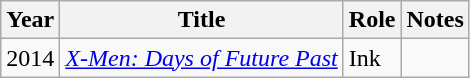<table class="wikitable sortable">
<tr>
<th>Year</th>
<th>Title</th>
<th>Role</th>
<th>Notes</th>
</tr>
<tr>
<td>2014</td>
<td><em><a href='#'>X-Men: Days of Future Past</a></em></td>
<td>Ink</td>
<td></td>
</tr>
</table>
